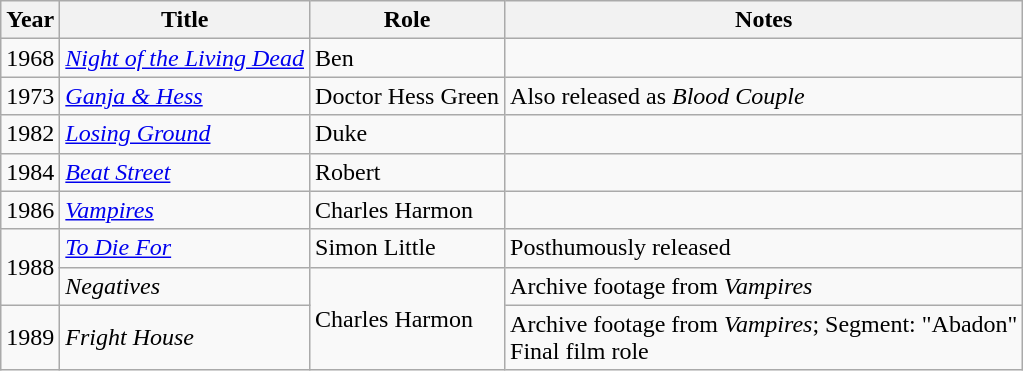<table class="wikitable">
<tr>
<th>Year</th>
<th>Title</th>
<th>Role</th>
<th>Notes</th>
</tr>
<tr>
<td>1968</td>
<td><em><a href='#'>Night of the Living Dead</a></em></td>
<td>Ben</td>
<td></td>
</tr>
<tr>
<td>1973</td>
<td><em><a href='#'>Ganja & Hess</a></em></td>
<td>Doctor Hess Green</td>
<td>Also released as <em>Blood Couple</em></td>
</tr>
<tr>
<td>1982</td>
<td><em><a href='#'>Losing Ground</a></em></td>
<td>Duke</td>
<td></td>
</tr>
<tr>
<td>1984</td>
<td><em><a href='#'>Beat Street</a></em></td>
<td>Robert</td>
<td></td>
</tr>
<tr>
<td>1986</td>
<td><em><a href='#'>Vampires</a></em></td>
<td>Charles Harmon</td>
<td></td>
</tr>
<tr>
<td rowspan="2">1988</td>
<td><em><a href='#'>To Die For</a></em></td>
<td>Simon Little</td>
<td>Posthumously released</td>
</tr>
<tr>
<td><em>Negatives</em></td>
<td rowspan="2">Charles Harmon</td>
<td>Archive footage from <em>Vampires</em></td>
</tr>
<tr>
<td>1989</td>
<td><em>Fright House</em></td>
<td>Archive footage from <em>Vampires</em>; Segment: "Abadon"<br>Final film role</td>
</tr>
</table>
